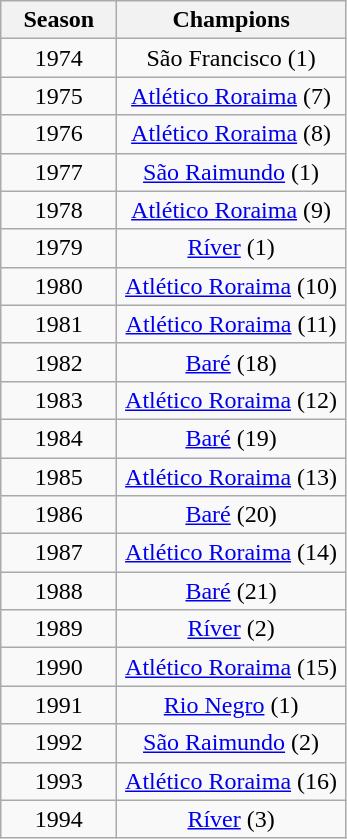<table class="wikitable" style="text-align:center; margin-left:1em;">
<tr>
<th style="width:70px">Season</th>
<th style="width:145px">Champions</th>
</tr>
<tr>
<td>1974</td>
<td>São Francisco (1)</td>
</tr>
<tr>
<td>1975</td>
<td><a href='#'>Atlético Roraima</a> (7)</td>
</tr>
<tr>
<td>1976</td>
<td><a href='#'>Atlético Roraima</a> (8)</td>
</tr>
<tr>
<td>1977</td>
<td><a href='#'>São Raimundo</a> (1)</td>
</tr>
<tr>
<td>1978</td>
<td><a href='#'>Atlético Roraima</a> (9)</td>
</tr>
<tr>
<td>1979</td>
<td><a href='#'>Ríver</a> (1)</td>
</tr>
<tr>
<td>1980</td>
<td><a href='#'>Atlético Roraima</a> (10)</td>
</tr>
<tr>
<td>1981</td>
<td><a href='#'>Atlético Roraima</a> (11)</td>
</tr>
<tr>
<td>1982</td>
<td><a href='#'>Baré</a> (18)</td>
</tr>
<tr>
<td>1983</td>
<td><a href='#'>Atlético Roraima</a> (12)</td>
</tr>
<tr>
<td>1984</td>
<td><a href='#'>Baré</a> (19)</td>
</tr>
<tr>
<td>1985</td>
<td><a href='#'>Atlético Roraima</a> (13)</td>
</tr>
<tr>
<td>1986</td>
<td><a href='#'>Baré</a> (20)</td>
</tr>
<tr>
<td>1987</td>
<td><a href='#'>Atlético Roraima</a> (14)</td>
</tr>
<tr>
<td>1988</td>
<td><a href='#'>Baré</a> (21)</td>
</tr>
<tr>
<td>1989</td>
<td><a href='#'>Ríver</a> (2)</td>
</tr>
<tr>
<td>1990</td>
<td><a href='#'>Atlético Roraima</a> (15)</td>
</tr>
<tr>
<td>1991</td>
<td><a href='#'>Rio Negro</a> (1)</td>
</tr>
<tr>
<td>1992</td>
<td><a href='#'>São Raimundo</a> (2)</td>
</tr>
<tr>
<td>1993</td>
<td><a href='#'>Atlético Roraima</a> (16)</td>
</tr>
<tr>
<td>1994</td>
<td><a href='#'>Ríver</a> (3)</td>
</tr>
</table>
